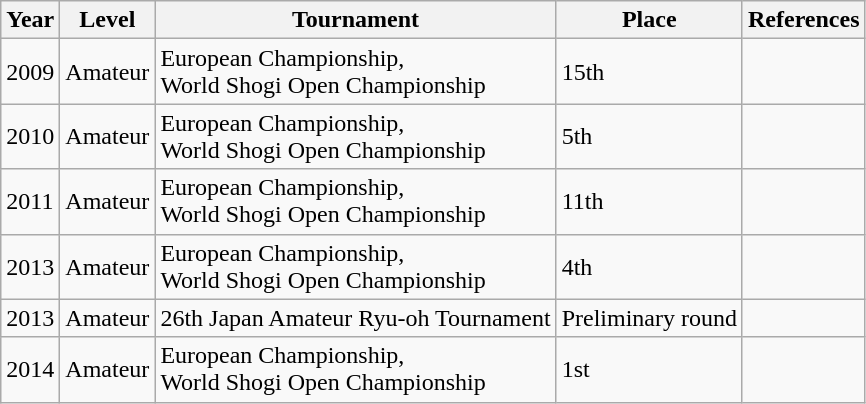<table class="wikitable">
<tr>
<th scope="col">Year</th>
<th scope="col">Level</th>
<th scope="col">Tournament</th>
<th scope="col">Place</th>
<th scope="col">References</th>
</tr>
<tr>
<td>2009</td>
<td>Amateur</td>
<td>European Championship,<br>World Shogi Open Championship</td>
<td>15th</td>
<td></td>
</tr>
<tr>
<td>2010</td>
<td>Amateur</td>
<td>European Championship,<br>World Shogi Open Championship</td>
<td>5th</td>
<td></td>
</tr>
<tr>
<td>2011</td>
<td>Amateur</td>
<td>European Championship,<br>World Shogi Open Championship</td>
<td>11th</td>
<td></td>
</tr>
<tr>
<td>2013</td>
<td>Amateur</td>
<td>European Championship,<br>World Shogi Open Championship</td>
<td>4th</td>
<td></td>
</tr>
<tr>
<td>2013</td>
<td>Amateur</td>
<td>26th Japan Amateur Ryu-oh Tournament</td>
<td>Preliminary round</td>
<td></td>
</tr>
<tr>
<td>2014</td>
<td>Amateur</td>
<td>European Championship,<br>World Shogi Open Championship</td>
<td>1st</td>
<td></td>
</tr>
</table>
